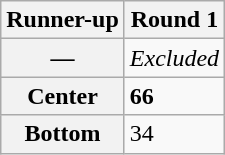<table class="wikitable">
<tr>
<th>Runner-up</th>
<th>Round 1</th>
</tr>
<tr>
<th>—</th>
<td><em>Excluded</em></td>
</tr>
<tr>
<th>Center</th>
<td><strong>66</strong></td>
</tr>
<tr>
<th>Bottom</th>
<td>34</td>
</tr>
</table>
